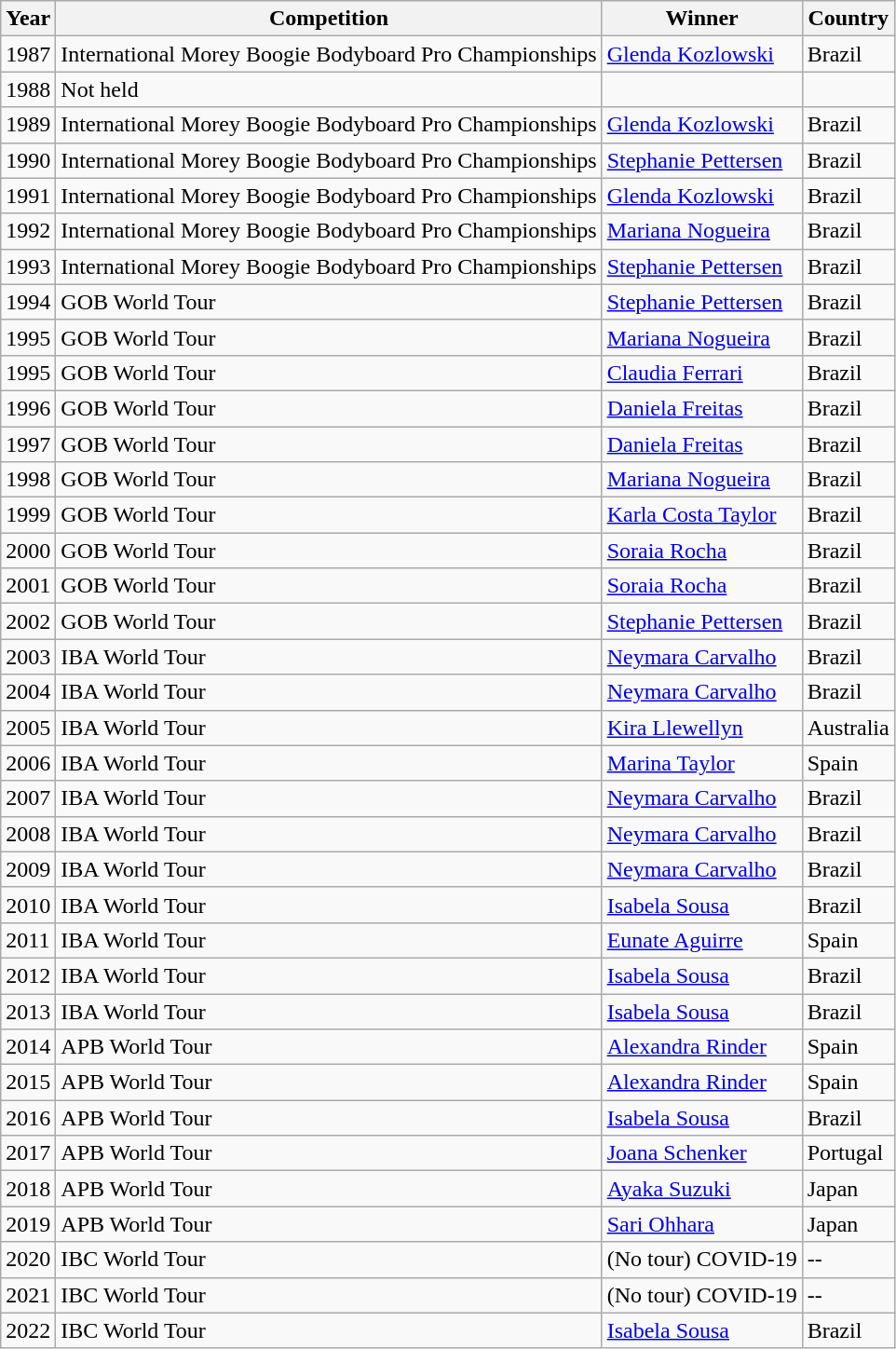<table class="wikitable sortable" border="1">
<tr>
<th>Year</th>
<th>Competition</th>
<th>Winner</th>
<th>Country</th>
</tr>
<tr>
<td>1987</td>
<td>International Morey Boogie Bodyboard Pro Championships</td>
<td><a href='#'>Glenda Kozlowski</a></td>
<td>Brazil</td>
</tr>
<tr>
<td>1988</td>
<td>Not held</td>
<td></td>
<td></td>
</tr>
<tr>
<td>1989</td>
<td>International Morey Boogie Bodyboard Pro Championships</td>
<td><a href='#'>Glenda Kozlowski</a></td>
<td>Brazil</td>
</tr>
<tr>
<td>1990</td>
<td>International Morey Boogie Bodyboard Pro Championships</td>
<td><a href='#'>Stephanie Pettersen</a></td>
<td>Brazil</td>
</tr>
<tr>
<td>1991</td>
<td>International Morey Boogie Bodyboard Pro Championships</td>
<td><a href='#'>Glenda Kozlowski</a></td>
<td>Brazil</td>
</tr>
<tr>
<td>1992</td>
<td>International Morey Boogie Bodyboard Pro Championships</td>
<td><a href='#'>Mariana Nogueira</a></td>
<td>Brazil</td>
</tr>
<tr>
<td>1993</td>
<td>International Morey Boogie Bodyboard Pro Championships</td>
<td><a href='#'>Stephanie Pettersen</a></td>
<td>Brazil</td>
</tr>
<tr>
<td>1994</td>
<td>GOB World Tour</td>
<td><a href='#'>Stephanie Pettersen</a></td>
<td>Brazil</td>
</tr>
<tr>
<td>1995</td>
<td>GOB World Tour</td>
<td><a href='#'>Mariana Nogueira</a></td>
<td>Brazil</td>
</tr>
<tr>
<td>1995</td>
<td>GOB World Tour</td>
<td><a href='#'>Claudia Ferrari</a></td>
<td>Brazil</td>
</tr>
<tr>
<td>1996</td>
<td>GOB World Tour</td>
<td><a href='#'>Daniela Freitas</a></td>
<td>Brazil</td>
</tr>
<tr>
<td>1997</td>
<td>GOB World Tour</td>
<td><a href='#'>Daniela Freitas</a></td>
<td>Brazil</td>
</tr>
<tr>
<td>1998</td>
<td>GOB World Tour</td>
<td><a href='#'>Mariana Nogueira</a></td>
<td>Brazil</td>
</tr>
<tr>
<td>1999</td>
<td>GOB World Tour</td>
<td><a href='#'>Karla Costa Taylor</a></td>
<td>Brazil</td>
</tr>
<tr>
<td>2000</td>
<td>GOB World Tour</td>
<td><a href='#'>Soraia Rocha</a></td>
<td>Brazil</td>
</tr>
<tr>
<td>2001</td>
<td>GOB World Tour</td>
<td><a href='#'>Soraia Rocha</a></td>
<td>Brazil</td>
</tr>
<tr>
<td>2002</td>
<td>GOB World Tour</td>
<td><a href='#'>Stephanie Pettersen</a></td>
<td>Brazil</td>
</tr>
<tr>
<td>2003</td>
<td>IBA World Tour</td>
<td><a href='#'>Neymara Carvalho</a></td>
<td>Brazil</td>
</tr>
<tr>
<td>2004</td>
<td>IBA World Tour</td>
<td><a href='#'>Neymara Carvalho</a></td>
<td>Brazil</td>
</tr>
<tr>
<td>2005</td>
<td>IBA World Tour</td>
<td><a href='#'>Kira Llewellyn</a></td>
<td>Australia</td>
</tr>
<tr>
<td>2006</td>
<td>IBA World Tour</td>
<td><a href='#'>Marina Taylor</a></td>
<td>Spain</td>
</tr>
<tr>
<td>2007</td>
<td>IBA World Tour</td>
<td><a href='#'>Neymara Carvalho</a></td>
<td>Brazil</td>
</tr>
<tr>
<td>2008</td>
<td>IBA World Tour</td>
<td><a href='#'>Neymara Carvalho</a></td>
<td>Brazil</td>
</tr>
<tr>
<td>2009</td>
<td>IBA World Tour</td>
<td><a href='#'>Neymara Carvalho</a></td>
<td>Brazil</td>
</tr>
<tr>
<td>2010</td>
<td>IBA World Tour</td>
<td><a href='#'>Isabela Sousa</a></td>
<td>Brazil</td>
</tr>
<tr>
<td>2011</td>
<td>IBA World Tour</td>
<td><a href='#'>Eunate Aguirre</a></td>
<td>Spain</td>
</tr>
<tr>
<td>2012</td>
<td>IBA World Tour</td>
<td><a href='#'>Isabela Sousa</a></td>
<td>Brazil</td>
</tr>
<tr>
<td>2013</td>
<td>IBA World Tour</td>
<td><a href='#'>Isabela Sousa</a></td>
<td>Brazil</td>
</tr>
<tr>
<td>2014</td>
<td>APB World Tour</td>
<td><a href='#'>Alexandra Rinder</a></td>
<td>Spain</td>
</tr>
<tr>
<td>2015</td>
<td>APB World Tour</td>
<td><a href='#'>Alexandra Rinder</a></td>
<td>Spain</td>
</tr>
<tr>
<td>2016</td>
<td>APB World Tour</td>
<td><a href='#'>Isabela Sousa</a></td>
<td>Brazil</td>
</tr>
<tr>
<td>2017</td>
<td>APB World Tour</td>
<td><a href='#'>Joana Schenker</a></td>
<td>Portugal</td>
</tr>
<tr>
<td>2018</td>
<td>APB World Tour</td>
<td><a href='#'>Ayaka Suzuki</a></td>
<td>Japan</td>
</tr>
<tr>
<td>2019</td>
<td>APB World Tour</td>
<td><a href='#'>Sari Ohhara</a></td>
<td>Japan</td>
</tr>
<tr>
<td>2020</td>
<td>IBC World Tour</td>
<td>(No tour) COVID-19</td>
<td>--</td>
</tr>
<tr>
<td>2021</td>
<td>IBC World Tour</td>
<td>(No tour) COVID-19</td>
<td>--</td>
</tr>
<tr>
<td>2022</td>
<td>IBC World Tour</td>
<td><a href='#'>Isabela Sousa</a></td>
<td>Brazil</td>
</tr>
</table>
